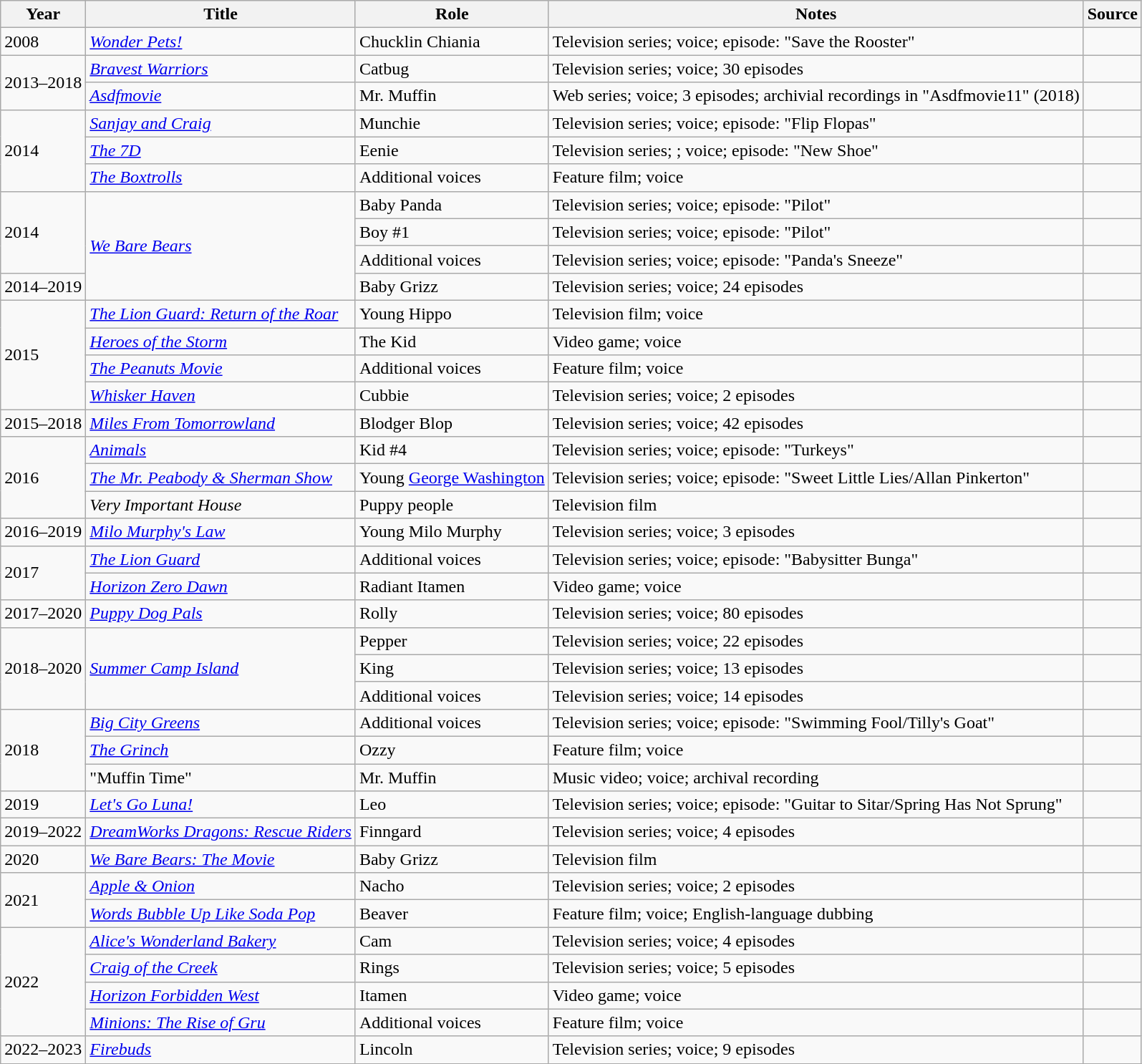<table class="wikitable sortable plainrowheaders" style="white-space:nowrap">
<tr>
<th>Year</th>
<th>Title</th>
<th>Role</th>
<th>Notes</th>
<th>Source</th>
</tr>
<tr>
<td>2008</td>
<td><em><a href='#'>Wonder Pets!</a></em></td>
<td>Chucklin Chiania</td>
<td>Television series; voice; episode: "Save the Rooster"</td>
<td></td>
</tr>
<tr>
<td rowspan=2>2013–2018</td>
<td><em><a href='#'>Bravest Warriors</a></em></td>
<td>Catbug</td>
<td>Television series; voice; 30 episodes</td>
<td></td>
</tr>
<tr>
<td><em><a href='#'>Asdfmovie</a></em></td>
<td>Mr. Muffin</td>
<td>Web series; voice; 3 episodes; archivial recordings in "Asdfmovie11" (2018)</td>
<td></td>
</tr>
<tr>
<td rowspan=3>2014</td>
<td><em><a href='#'>Sanjay and Craig</a></em></td>
<td>Munchie</td>
<td>Television series; voice; episode: "Flip Flopas"</td>
<td></td>
</tr>
<tr>
<td><em><a href='#'>The 7D</a></em></td>
<td>Eenie</td>
<td>Television series; ; voice; episode: "New Shoe"</td>
<td></td>
</tr>
<tr>
<td><em><a href='#'>The Boxtrolls</a></em></td>
<td>Additional voices</td>
<td>Feature film; voice</td>
<td></td>
</tr>
<tr>
<td rowspan=3>2014</td>
<td rowspan=4><em><a href='#'>We Bare Bears</a></em></td>
<td>Baby Panda</td>
<td>Television series; voice; episode: "Pilot"</td>
<td></td>
</tr>
<tr>
<td>Boy #1</td>
<td>Television series; voice; episode: "Pilot"</td>
<td></td>
</tr>
<tr>
<td>Additional voices</td>
<td>Television series; voice; episode: "Panda's Sneeze"</td>
<td></td>
</tr>
<tr>
<td>2014–2019</td>
<td>Baby Grizz</td>
<td>Television series; voice; 24 episodes</td>
<td></td>
</tr>
<tr>
<td rowspan=4>2015</td>
<td><em><a href='#'>The Lion Guard: Return of the Roar</a></em></td>
<td>Young Hippo</td>
<td>Television film; voice</td>
<td></td>
</tr>
<tr>
<td><em><a href='#'>Heroes of the Storm</a></em></td>
<td>The Kid</td>
<td>Video game; voice</td>
<td></td>
</tr>
<tr>
<td><em><a href='#'>The Peanuts Movie</a></em></td>
<td>Additional voices</td>
<td>Feature film; voice</td>
<td></td>
</tr>
<tr>
<td><em><a href='#'>Whisker Haven</a></em></td>
<td>Cubbie</td>
<td>Television series; voice; 2 episodes</td>
<td></td>
</tr>
<tr>
<td>2015–2018</td>
<td><em><a href='#'>Miles From Tomorrowland</a></em></td>
<td>Blodger Blop</td>
<td>Television series; voice; 42 episodes</td>
<td></td>
</tr>
<tr>
<td rowspan=3>2016</td>
<td><em><a href='#'>Animals</a></em></td>
<td>Kid #4</td>
<td>Television series; voice; episode: "Turkeys"</td>
<td></td>
</tr>
<tr>
<td><em><a href='#'>The Mr. Peabody & Sherman Show</a></em></td>
<td>Young <a href='#'>George Washington</a></td>
<td>Television series; voice; episode: "Sweet Little Lies/Allan Pinkerton"</td>
<td></td>
</tr>
<tr>
<td><em>Very Important House</em></td>
<td>Puppy people</td>
<td>Television film</td>
<td></td>
</tr>
<tr>
<td>2016–2019</td>
<td><em><a href='#'>Milo Murphy's Law</a></em></td>
<td>Young Milo Murphy</td>
<td>Television series; voice; 3 episodes</td>
<td></td>
</tr>
<tr>
<td rowspan=2>2017</td>
<td><em><a href='#'>The Lion Guard</a></em></td>
<td>Additional voices</td>
<td>Television series; voice;  episode: "Babysitter Bunga"</td>
<td></td>
</tr>
<tr>
<td><em><a href='#'>Horizon Zero Dawn</a></em></td>
<td>Radiant Itamen</td>
<td>Video game; voice</td>
<td></td>
</tr>
<tr>
<td>2017–2020</td>
<td><em><a href='#'>Puppy Dog Pals</a></em></td>
<td>Rolly</td>
<td>Television series; voice; 80 episodes</td>
<td></td>
</tr>
<tr>
<td rowspan=3>2018–2020</td>
<td rowspan=3><em><a href='#'>Summer Camp Island</a></em></td>
<td>Pepper</td>
<td>Television series; voice; 22 episodes</td>
<td></td>
</tr>
<tr>
<td>King</td>
<td>Television series; voice; 13 episodes</td>
<td></td>
</tr>
<tr>
<td>Additional voices</td>
<td>Television series; voice; 14 episodes</td>
<td></td>
</tr>
<tr>
<td rowspan=3>2018</td>
<td><em><a href='#'>Big City Greens</a></em></td>
<td>Additional voices</td>
<td>Television series; voice; episode: "Swimming Fool/Tilly's Goat"</td>
</tr>
<tr>
<td><em><a href='#'>The Grinch</a></em></td>
<td>Ozzy</td>
<td>Feature film; voice</td>
<td></td>
</tr>
<tr>
<td>"Muffin Time"</td>
<td>Mr. Muffin</td>
<td>Music video; voice; archival recording</td>
<td></td>
</tr>
<tr>
<td>2019</td>
<td><em><a href='#'>Let's Go Luna!</a></em></td>
<td>Leo</td>
<td>Television series; voice; episode: "Guitar to Sitar/Spring Has Not Sprung"</td>
</tr>
<tr>
<td>2019–2022</td>
<td><em><a href='#'>DreamWorks Dragons: Rescue Riders</a></em></td>
<td>Finngard</td>
<td>Television series; voice; 4 episodes</td>
<td></td>
</tr>
<tr>
<td>2020</td>
<td><em><a href='#'>We Bare Bears: The Movie</a></em></td>
<td>Baby Grizz</td>
<td>Television film</td>
<td></td>
</tr>
<tr>
<td rowspan=2>2021</td>
<td><em><a href='#'>Apple & Onion</a></em></td>
<td>Nacho</td>
<td>Television series; voice; 2 episodes</td>
<td></td>
</tr>
<tr>
<td><em><a href='#'>Words Bubble Up Like Soda Pop</a></em></td>
<td>Beaver</td>
<td>Feature film; voice; English-language dubbing</td>
<td></td>
</tr>
<tr>
<td rowspan=4>2022</td>
<td><em><a href='#'>Alice's Wonderland Bakery</a></em></td>
<td>Cam</td>
<td>Television series; voice; 4 episodes</td>
<td></td>
</tr>
<tr>
<td><em><a href='#'>Craig of the Creek</a></em></td>
<td>Rings</td>
<td>Television series; voice; 5 episodes</td>
<td></td>
</tr>
<tr>
<td><em><a href='#'>Horizon Forbidden West</a></em></td>
<td>Itamen</td>
<td>Video game; voice</td>
<td></td>
</tr>
<tr>
<td><em><a href='#'>Minions: The Rise of Gru</a></em></td>
<td>Additional voices</td>
<td>Feature film; voice</td>
<td></td>
</tr>
<tr>
<td>2022–2023</td>
<td><em><a href='#'>Firebuds</a></em></td>
<td>Lincoln</td>
<td>Television series; voice; 9 episodes</td>
<td></td>
</tr>
<tr>
</tr>
</table>
